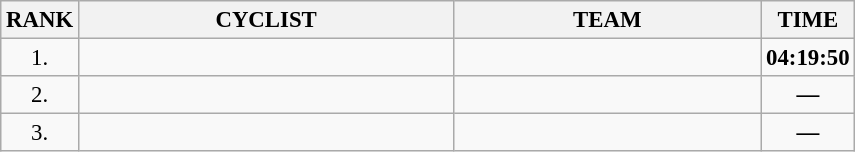<table class="wikitable" style="font-size:95%;">
<tr>
<th>RANK</th>
<th align="left" style="width: 16em">CYCLIST</th>
<th align="left" style="width: 13em">TEAM</th>
<th>TIME</th>
</tr>
<tr>
<td align="center">1.</td>
<td></td>
<td></td>
<td align="center"><strong>04:19:50</strong></td>
</tr>
<tr>
<td align="center">2.</td>
<td></td>
<td></td>
<td align="center"><strong>—</strong></td>
</tr>
<tr>
<td align="center">3.</td>
<td></td>
<td></td>
<td align="center"><strong>—</strong></td>
</tr>
</table>
